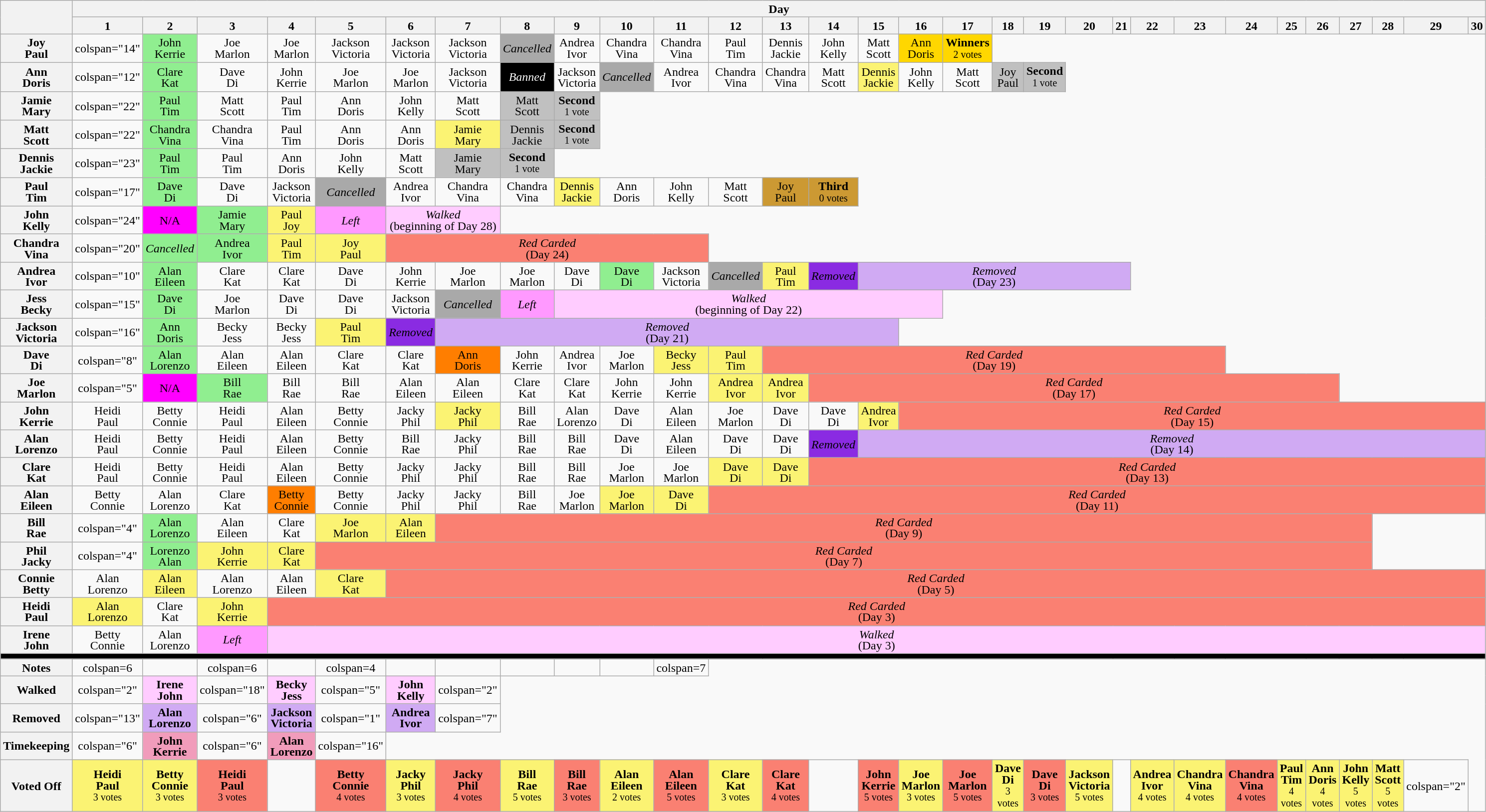<table class="wikitable" style="text-align:center; line-height:15px;">
<tr>
<th rowspan="2"></th>
<th colspan="30">Day</th>
</tr>
<tr>
<th style="width: 7%;">1</th>
<th style="width: 7%;">2</th>
<th style="width: 7%;">3</th>
<th style="width: 7%;">4</th>
<th style="width: 7%;">5</th>
<th style="width: 7%;">6</th>
<th style="width: 7%;">7</th>
<th style="width: 7%;">8</th>
<th style="width: 7%;">9</th>
<th style="width: 7%;">10</th>
<th style="width: 7%;">11</th>
<th style="width: 7%;">12</th>
<th style="width: 7%;">13</th>
<th style="width: 7%;">14</th>
<th style="width: 7%;">15</th>
<th style="width: 7%;">16</th>
<th style="width: 7%;">17</th>
<th style="width: 7%;">18</th>
<th style="width: 7%;">19</th>
<th style="width: 7%;">20</th>
<th style="width: 7%;">21</th>
<th style="width: 7%;">22</th>
<th style="width: 7%;">23</th>
<th style="width: 7%;">24</th>
<th style="width: 7%;">25</th>
<th style="width: 7%;">26</th>
<th style="width: 7%;">27</th>
<th style="width: 7%;">28</th>
<th style="width: 7%;">29</th>
<th style="width: 7%;">30</th>
</tr>
<tr>
<th>Joy<br>Paul</th>
<td>colspan="14" </td>
<td style="background:lightgreen;">John<br>Kerrie</td>
<td>Joe<br>Marlon</td>
<td>Joe<br>Marlon</td>
<td>Jackson<br>Victoria</td>
<td>Jackson<br>Victoria</td>
<td>Jackson<br>Victoria</td>
<td style="background:darkgrey;"><em>Cancelled</em></td>
<td>Andrea<br>Ivor</td>
<td>Chandra<br>Vina</td>
<td>Chandra<br>Vina</td>
<td>Paul<br>Tim</td>
<td>Dennis<br>Jackie</td>
<td>John<br>Kelly</td>
<td>Matt<br>Scott</td>
<td style="background:gold">Ann<br>Doris</td>
<td style="background:gold"><strong>Winners</strong><br> <small> 2 votes</small></td>
</tr>
<tr>
<th>Ann<br>Doris</th>
<td>colspan="12" </td>
<td style="background:lightgreen;">Clare<br>Kat</td>
<td>Dave<br>Di</td>
<td>John<br>Kerrie</td>
<td>Joe<br>Marlon</td>
<td>Joe<br>Marlon</td>
<td>Jackson<br>Victoria</td>
<td style="background:black; color:#ffffff;"><em>Banned</em></td>
<td>Jackson<br>Victoria</td>
<td style="background:darkgrey;"><em>Cancelled</em></td>
<td>Andrea<br>Ivor</td>
<td>Chandra<br>Vina</td>
<td>Chandra<br>Vina</td>
<td>Matt<br>Scott</td>
<td style="background:#fbf373;">Dennis<br>Jackie</td>
<td>John<br>Kelly</td>
<td>Matt<br>Scott</td>
<td style="background:silver">Joy<br>Paul</td>
<td style="background:silver"><strong>Second</strong><br><small>1 vote</small></td>
</tr>
<tr>
<th>Jamie<br>Mary</th>
<td>colspan="22" </td>
<td style="background:lightgreen;">Paul<br>Tim</td>
<td>Matt<br>Scott</td>
<td>Paul<br>Tim</td>
<td>Ann<br>Doris</td>
<td>John<br>Kelly</td>
<td>Matt<br>Scott</td>
<td style="background:silver">Matt<br>Scott</td>
<td style="background:silver"><strong>Second</strong><br><small>1 vote</small></td>
</tr>
<tr>
<th>Matt<br>Scott</th>
<td>colspan="22" </td>
<td style="background:lightgreen;">Chandra<br>Vina</td>
<td>Chandra<br>Vina</td>
<td>Paul<br>Tim</td>
<td>Ann<br>Doris</td>
<td>Ann<br>Doris</td>
<td style="background:#fbf373;">Jamie<br>Mary</td>
<td style="background:silver">Dennis<br>Jackie</td>
<td style="background:silver"><strong>Second</strong><br><small>1 vote</small></td>
</tr>
<tr>
<th>Dennis<br>Jackie</th>
<td>colspan="23" </td>
<td style="background:lightgreen;">Paul<br>Tim</td>
<td>Paul<br>Tim</td>
<td>Ann<br>Doris</td>
<td>John<br>Kelly</td>
<td>Matt<br>Scott</td>
<td style="background:silver">Jamie<br>Mary</td>
<td style="background:silver"><strong>Second</strong><br><small>1 vote</small></td>
</tr>
<tr>
<th>Paul<br>Tim</th>
<td>colspan="17" </td>
<td style="background:lightgreen;">Dave<br>Di</td>
<td>Dave<br>Di</td>
<td>Jackson<br>Victoria</td>
<td style="background:darkgrey;"><em>Cancelled</em></td>
<td>Andrea<br>Ivor</td>
<td>Chandra<br>Vina</td>
<td>Chandra<br>Vina</td>
<td style="background:#fbf373;">Dennis<br>Jackie</td>
<td>Ann<br>Doris</td>
<td>John<br>Kelly</td>
<td>Matt<br>Scott</td>
<td style="background:#cc9933">Joy<br>Paul</td>
<td style="background:#cc9933"><strong>Third</strong><br><small>0 votes</small></td>
</tr>
<tr>
<th>John<br>Kelly</th>
<td>colspan="24" </td>
<td style="background:#ff00ff;">N/A</td>
<td style="background:lightgreen;">Jamie<br>Mary</td>
<td style="background:#fbf373;">Paul<br>Joy</td>
<td style="background:#ff99ff;"><em>Left</em></td>
<td colspan="2" style="background:#ffccff;"><em>Walked</em><br>(beginning of Day 28)</td>
</tr>
<tr>
<th>Chandra<br>Vina</th>
<td>colspan="20" </td>
<td style="background:lightgreen;"><em>Cancelled</em></td>
<td style="background:lightgreen;">Andrea<br>Ivor</td>
<td style="background:#fbf373;">Paul<br>Tim</td>
<td style="background:#fbf373;">Joy<br>Paul</td>
<td colspan="6" style="background:#fa8072;"><em>Red Carded</em><br>(Day 24)</td>
</tr>
<tr>
<th>Andrea<br>Ivor</th>
<td>colspan="10" </td>
<td style="background:lightgreen;">Alan<br>Eileen</td>
<td>Clare<br>Kat</td>
<td>Clare<br>Kat</td>
<td>Dave<br>Di</td>
<td>John<br>Kerrie</td>
<td>Joe<br>Marlon</td>
<td>Joe<br>Marlon</td>
<td>Dave<br>Di</td>
<td style="background:lightgreen;">Dave<br>Di</td>
<td>Jackson<br>Victoria</td>
<td style="background:darkgrey;"><em>Cancelled</em></td>
<td style="background:#fbf373;">Paul<br>Tim</td>
<td style="background:#8a2be2;"><em>Removed</em></td>
<td colspan="7" style="background:#d0aaf3;"><em>Removed</em><br>(Day 23)</td>
</tr>
<tr>
<th>Jess<br>Becky</th>
<td>colspan="15" </td>
<td style="background:lightgreen;">Dave<br>Di</td>
<td>Joe<br>Marlon</td>
<td>Dave<br>Di</td>
<td>Dave<br>Di</td>
<td>Jackson<br>Victoria</td>
<td style="background:darkgrey;"><em>Cancelled</em></td>
<td style="background:#ff99ff;"><em>Left</em></td>
<td colspan="8" style="background:#ffccff;"><em>Walked</em><br>(beginning of Day 22)</td>
</tr>
<tr>
<th>Jackson<br>Victoria</th>
<td>colspan="16" </td>
<td style="background:lightgreen;">Ann<br>Doris</td>
<td>Becky<br>Jess</td>
<td>Becky<br>Jess</td>
<td style="background:#fbf373;">Paul<br>Tim</td>
<td style="background:#8a2be2;"><em>Removed</em></td>
<td colspan="9" style="background:#d0aaf3;"><em>Removed</em><br>(Day 21)</td>
</tr>
<tr>
<th>Dave<br>Di</th>
<td>colspan="8" </td>
<td style="background:lightgreen;">Alan<br>Lorenzo</td>
<td>Alan<br>Eileen</td>
<td>Alan<br>Eileen</td>
<td>Clare<br>Kat</td>
<td>Clare<br>Kat</td>
<td style="background:#ff7e00;">Ann<br>Doris</td>
<td>John<br>Kerrie</td>
<td>Andrea<br>Ivor</td>
<td>Joe<br>Marlon</td>
<td style="background:#fbf373;">Becky<br>Jess</td>
<td style="background:#fbf373;">Paul<br>Tim</td>
<td colspan="11" style="background:#fa8072;"><em>Red Carded</em><br>(Day 19)</td>
</tr>
<tr>
<th>Joe<br>Marlon</th>
<td>colspan="5" </td>
<td style="background:#ff00ff;">N/A</td>
<td style="background:lightgreen;">Bill<br>Rae</td>
<td>Bill<br>Rae</td>
<td>Bill<br>Rae</td>
<td>Alan<br>Eileen</td>
<td>Alan<br>Eileen</td>
<td>Clare<br>Kat</td>
<td>Clare<br>Kat</td>
<td>John<br>Kerrie</td>
<td>John<br>Kerrie</td>
<td style="background:#fbf373;">Andrea<br>Ivor</td>
<td style="background:#fbf373;">Andrea<br>Ivor</td>
<td colspan="13" style="background:#fa8072;"><em>Red Carded</em><br>(Day 17)</td>
</tr>
<tr>
<th>John<br>Kerrie</th>
<td>Heidi<br>Paul</td>
<td>Betty<br>Connie</td>
<td>Heidi<br>Paul</td>
<td>Alan<br>Eileen</td>
<td>Betty<br>Connie</td>
<td>Jacky<br>Phil</td>
<td style="background:#fbf373;">Jacky<br>Phil</td>
<td>Bill<br>Rae</td>
<td>Alan<br>Lorenzo</td>
<td>Dave<br>Di</td>
<td>Alan<br>Eileen</td>
<td>Joe<br>Marlon</td>
<td>Dave<br>Di</td>
<td>Dave<br>Di</td>
<td style="background:#fbf373;">Andrea<br>Ivor</td>
<td colspan="15" style="background:#fa8072;"><em>Red Carded</em><br>(Day 15)</td>
</tr>
<tr>
<th>Alan<br>Lorenzo</th>
<td>Heidi<br>Paul</td>
<td>Betty<br>Connie</td>
<td>Heidi<br>Paul</td>
<td>Alan<br>Eileen</td>
<td>Betty<br>Connie</td>
<td>Bill<br>Rae</td>
<td>Jacky<br>Phil</td>
<td>Bill<br>Rae</td>
<td>Bill<br>Rae</td>
<td>Dave<br>Di</td>
<td>Alan<br>Eileen</td>
<td>Dave<br>Di</td>
<td>Dave<br>Di</td>
<td style="background:#8a2be2;"><em>Removed</em></td>
<td colspan="16" style="background:#d0aaf3;"><em>Removed</em><br>(Day 14)</td>
</tr>
<tr>
<th>Clare<br>Kat</th>
<td>Heidi<br>Paul</td>
<td>Betty<br>Connie</td>
<td>Heidi<br>Paul</td>
<td>Alan<br>Eileen</td>
<td>Betty<br>Connie</td>
<td>Jacky<br>Phil</td>
<td>Jacky<br>Phil</td>
<td>Bill<br>Rae</td>
<td>Bill<br>Rae</td>
<td>Joe<br>Marlon</td>
<td>Joe<br>Marlon</td>
<td style="background:#fbf373;">Dave<br>Di</td>
<td style="background:#fbf373;">Dave<br>Di</td>
<td colspan="17" style="background:#fa8072;"><em>Red Carded</em><br>(Day 13)</td>
</tr>
<tr>
<th>Alan<br>Eileen</th>
<td>Betty<br>Connie</td>
<td>Alan<br>Lorenzo</td>
<td>Clare<br>Kat</td>
<td style="background:#ff7e00;">Betty<br>Connie</td>
<td>Betty<br>Connie</td>
<td>Jacky<br>Phil</td>
<td>Jacky<br>Phil</td>
<td>Bill<br>Rae</td>
<td>Joe<br>Marlon</td>
<td style="background:#fbf373;">Joe<br>Marlon</td>
<td style="background:#fbf373;">Dave<br>Di</td>
<td colspan="19" style="background:#fa8072;"><em>Red Carded</em><br>(Day 11)</td>
</tr>
<tr>
<th>Bill<br>Rae</th>
<td>colspan="4" </td>
<td style="background:lightgreen;">Alan<br>Lorenzo</td>
<td>Alan<br>Eileen</td>
<td>Clare<br>Kat</td>
<td style="background:#fbf373;">Joe<br>Marlon</td>
<td style="background:#fbf373;">Alan<br>Eileen</td>
<td colspan="21" style="background:#fa8072;"><em>Red Carded</em><br>(Day 9)</td>
</tr>
<tr>
<th>Phil<br>Jacky</th>
<td>colspan="4" </td>
<td style="background:lightgreen;">Lorenzo<br>Alan</td>
<td style="background:#fbf373;">John<br>Kerrie</td>
<td style="background:#fbf373;">Clare<br>Kat</td>
<td colspan="23" style="background:#fa8072;"><em>Red Carded</em><br>(Day 7)</td>
</tr>
<tr>
<th>Connie<br>Betty</th>
<td>Alan<br>Lorenzo</td>
<td style="background:#fbf373;">Alan<br>Eileen</td>
<td>Alan<br>Lorenzo</td>
<td>Alan<br>Eileen</td>
<td style="background:#fbf373;">Clare<br>Kat</td>
<td colspan="25" style="background:#fa8072;"><em>Red Carded</em><br>(Day 5)</td>
</tr>
<tr>
<th>Heidi<br>Paul</th>
<td style="background:#fbf373;">Alan<br>Lorenzo</td>
<td>Clare<br>Kat</td>
<td style="background:#fbf373;">John<br>Kerrie</td>
<td colspan="27" style="background:#fa8072;"><em>Red Carded</em><br>(Day 3)</td>
</tr>
<tr>
<th>Irene<br>John</th>
<td>Betty<br>Connie</td>
<td>Alan<br>Lorenzo</td>
<td style="background:#ff99ff;"><em>Left</em></td>
<td colspan="27" style="background:#ffccff;"><em>Walked</em><br>(Day 3)</td>
</tr>
<tr>
<th style="background:black;" colspan="31"></th>
</tr>
<tr>
<th>Notes</th>
<td>colspan=6 </td>
<td></td>
<td>colspan=6 </td>
<td></td>
<td>colspan=4 </td>
<td></td>
<td></td>
<td> </td>
<td></td>
<td></td>
<td>colspan=7 </td>
</tr>
<tr>
<th>Walked</th>
<td>colspan="2" </td>
<td style="background:#ffccff"><strong>Irene<br>John</strong></td>
<td>colspan="18" </td>
<td style="background:#ffccff"><strong>Becky<br>Jess</strong></td>
<td>colspan="5" </td>
<td style="background:#ffccff"><strong>John<br>Kelly</strong></td>
<td>colspan="2" </td>
</tr>
<tr>
<th>Removed</th>
<td>colspan="13" </td>
<td style="background:#d0aaf3;"><strong>Alan<br>Lorenzo</strong></td>
<td>colspan="6" </td>
<td style="background:#d0aaf3;"><strong>Jackson<br>Victoria</strong></td>
<td>colspan="1" </td>
<td style="background:#d0aaf3;"><strong>Andrea<br>Ivor</strong></td>
<td>colspan="7" </td>
</tr>
<tr>
<th>Timekeeping</th>
<td>colspan="6" </td>
<td style="background:#f19cbb;"><strong>John<br>Kerrie</strong></td>
<td>colspan="6" </td>
<td style="background:#f19cbb;"><strong>Alan<br>Lorenzo</strong></td>
<td>colspan="16" </td>
</tr>
<tr>
<th>Voted Off</th>
<td style="background:#fbf373;"><strong>Heidi<br>Paul</strong><br><small>3 votes</small></td>
<td style="background:#fbf373;"><strong>Betty<br>Connie</strong><br><small>3 votes</small></td>
<td style="background:#fa8072;"><strong>Heidi<br>Paul</strong><br><small>3 votes</small></td>
<td></td>
<td style="background:#fa8072;"><strong>Betty<br>Connie</strong><br><small>4 votes</small></td>
<td style="background:#fbf373;"><strong>Jacky<br>Phil</strong><br><small>3 votes</small></td>
<td style="background:#fa8072;"><strong>Jacky<br>Phil</strong><br><small>4 votes</small></td>
<td style="background:#fbf373;"><strong>Bill<br>Rae</strong><br><small>5 votes</small></td>
<td style="background:#fa8072;"><strong>Bill<br>Rae</strong><br><small>3 votes</small></td>
<td style="background:#fbf373;"><strong>Alan<br>Eileen</strong><br><small>2 votes</small></td>
<td style="background:#fa8072;"><strong>Alan<br>Eileen</strong><br><small>5 votes</small></td>
<td style="background:#fbf373;"><strong>Clare<br>Kat</strong><br><small>3 votes</small></td>
<td style="background:#fa8072;"><strong>Clare<br>Kat</strong><br><small>4 votes</small></td>
<td></td>
<td style="background:#fa8072;"><strong>John<br>Kerrie</strong><br><small>5 votes</small></td>
<td style="background:#fbf373;"><strong>Joe<br>Marlon</strong><br><small>3 votes</small></td>
<td style="background:#fa8072;"><strong>Joe<br>Marlon</strong><br><small>5 votes</small></td>
<td style="background:#fbf373;"><strong>Dave<br>Di</strong><br><small>3 votes</small></td>
<td style="background:#fa8072;"><strong>Dave<br>Di</strong><br><small>3 votes</small></td>
<td style="background:#fbf373;"><strong>Jackson<br>Victoria</strong><br><small>5 votes</small></td>
<td></td>
<td style="background:#fbf373;"><strong>Andrea<br>Ivor</strong><br><small>4 votes</small></td>
<td style="background:#fbf373;"><strong>Chandra<br>Vina</strong><br><small>4 votes</small></td>
<td style="background:#fa8072;"><strong>Chandra<br>Vina</strong><br><small>4 votes</small></td>
<td style="background:#fbf373;"><strong>Paul<br>Tim</strong><br><small>4 votes</small></td>
<td style="background:#fbf373;"><strong>Ann<br>Doris</strong><br><small>4 votes</small></td>
<td style="background:#fbf373;"><strong>John<br>Kelly</strong><br><small>5 votes</small></td>
<td style="background:#fbf373;"><strong>Matt<br>Scott</strong><br><small>5 votes</small></td>
<td>colspan="2" </td>
</tr>
</table>
